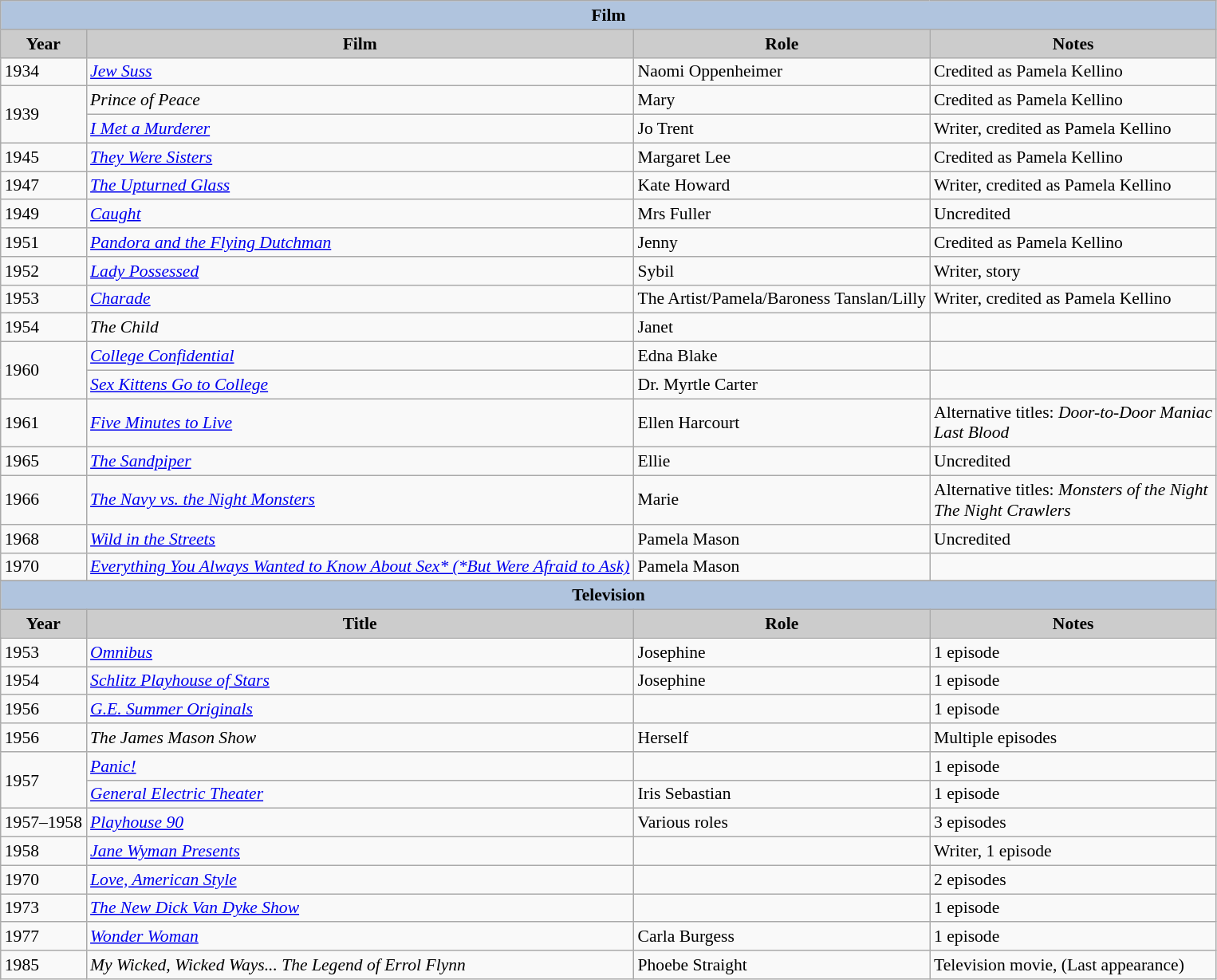<table class="wikitable" style="font-size:90%;">
<tr>
<th colspan=4 style="background:#B0C4DE;">Film</th>
</tr>
<tr align="center">
<th style="background: #CCCCCC;">Year</th>
<th style="background: #CCCCCC;">Film</th>
<th style="background: #CCCCCC;">Role</th>
<th style="background: #CCCCCC;">Notes</th>
</tr>
<tr>
<td>1934</td>
<td><em><a href='#'>Jew Suss</a></em></td>
<td>Naomi Oppenheimer</td>
<td>Credited as Pamela Kellino</td>
</tr>
<tr>
<td rowspan=2>1939</td>
<td><em>Prince of Peace</em></td>
<td>Mary</td>
<td>Credited as Pamela Kellino</td>
</tr>
<tr>
<td><em><a href='#'>I Met a Murderer</a></em></td>
<td>Jo Trent</td>
<td>Writer, credited as Pamela Kellino</td>
</tr>
<tr>
<td>1945</td>
<td><em><a href='#'>They Were Sisters</a></em></td>
<td>Margaret Lee</td>
<td>Credited as Pamela Kellino</td>
</tr>
<tr>
<td>1947</td>
<td><em><a href='#'>The Upturned Glass</a></em></td>
<td>Kate Howard</td>
<td>Writer, credited as Pamela Kellino</td>
</tr>
<tr>
<td>1949</td>
<td><em><a href='#'>Caught</a></em></td>
<td>Mrs Fuller</td>
<td>Uncredited</td>
</tr>
<tr>
<td>1951</td>
<td><em><a href='#'>Pandora and the Flying Dutchman</a></em></td>
<td>Jenny</td>
<td>Credited as Pamela Kellino</td>
</tr>
<tr>
<td>1952</td>
<td><em><a href='#'>Lady Possessed</a></em></td>
<td>Sybil</td>
<td>Writer, story</td>
</tr>
<tr>
<td>1953</td>
<td><em><a href='#'>Charade</a></em></td>
<td>The Artist/Pamela/Baroness Tanslan/Lilly</td>
<td>Writer, credited as Pamela Kellino</td>
</tr>
<tr>
<td>1954</td>
<td><em>The Child</em></td>
<td>Janet</td>
<td></td>
</tr>
<tr>
<td rowspan=2>1960</td>
<td><em><a href='#'>College Confidential</a></em></td>
<td>Edna Blake</td>
<td></td>
</tr>
<tr>
<td><em><a href='#'>Sex Kittens Go to College</a></em></td>
<td>Dr. Myrtle Carter</td>
<td></td>
</tr>
<tr>
<td>1961</td>
<td><em><a href='#'>Five Minutes to Live</a></em></td>
<td>Ellen Harcourt</td>
<td>Alternative titles: <em>Door-to-Door Maniac</em><br><em>Last Blood</em></td>
</tr>
<tr>
<td>1965</td>
<td><em><a href='#'>The Sandpiper</a></em></td>
<td>Ellie</td>
<td>Uncredited</td>
</tr>
<tr>
<td>1966</td>
<td><em><a href='#'>The Navy vs. the Night Monsters</a></em></td>
<td>Marie</td>
<td>Alternative titles: <em>Monsters of the Night </em><br><em>The Night Crawlers</em></td>
</tr>
<tr>
<td>1968</td>
<td><em><a href='#'>Wild in the Streets</a></em></td>
<td>Pamela Mason</td>
<td>Uncredited</td>
</tr>
<tr>
<td>1970</td>
<td><em><a href='#'>Everything You Always Wanted to Know About Sex* (*But Were Afraid to Ask)</a></em></td>
<td>Pamela Mason</td>
<td></td>
</tr>
<tr>
</tr>
<tr align="center">
<th colspan=4 style="background:#B0C4DE;">Television</th>
</tr>
<tr align="center">
<th style="background: #CCCCCC;">Year</th>
<th style="background: #CCCCCC;">Title</th>
<th style="background: #CCCCCC;">Role</th>
<th style="background: #CCCCCC;">Notes</th>
</tr>
<tr>
<td>1953</td>
<td><em><a href='#'>Omnibus</a></em></td>
<td>Josephine</td>
<td>1 episode</td>
</tr>
<tr>
<td>1954</td>
<td><em><a href='#'>Schlitz Playhouse of Stars</a></em></td>
<td>Josephine</td>
<td>1 episode</td>
</tr>
<tr>
<td>1956</td>
<td><em><a href='#'>G.E. Summer Originals</a></em></td>
<td></td>
<td>1 episode</td>
</tr>
<tr>
<td>1956</td>
<td><em>The James Mason Show</em></td>
<td>Herself</td>
<td>Multiple episodes</td>
</tr>
<tr>
<td rowspan=2>1957</td>
<td><em><a href='#'>Panic!</a></em></td>
<td></td>
<td>1 episode</td>
</tr>
<tr>
<td><em><a href='#'>General Electric Theater</a></em></td>
<td>Iris Sebastian</td>
<td>1 episode</td>
</tr>
<tr>
<td>1957–1958</td>
<td><em><a href='#'>Playhouse 90</a></em></td>
<td>Various roles</td>
<td>3 episodes</td>
</tr>
<tr>
<td>1958</td>
<td><em><a href='#'>Jane Wyman Presents</a></em></td>
<td></td>
<td>Writer, 1 episode</td>
</tr>
<tr>
<td>1970</td>
<td><em><a href='#'>Love, American Style</a></em></td>
<td></td>
<td>2 episodes</td>
</tr>
<tr>
<td>1973</td>
<td><em><a href='#'>The New Dick Van Dyke Show</a></em></td>
<td></td>
<td>1 episode</td>
</tr>
<tr>
<td>1977</td>
<td><em><a href='#'>Wonder Woman</a></em></td>
<td>Carla Burgess</td>
<td>1 episode</td>
</tr>
<tr>
<td>1985</td>
<td><em>My Wicked, Wicked Ways... The Legend of Errol Flynn</em></td>
<td>Phoebe Straight</td>
<td>Television movie, (Last appearance)</td>
</tr>
</table>
